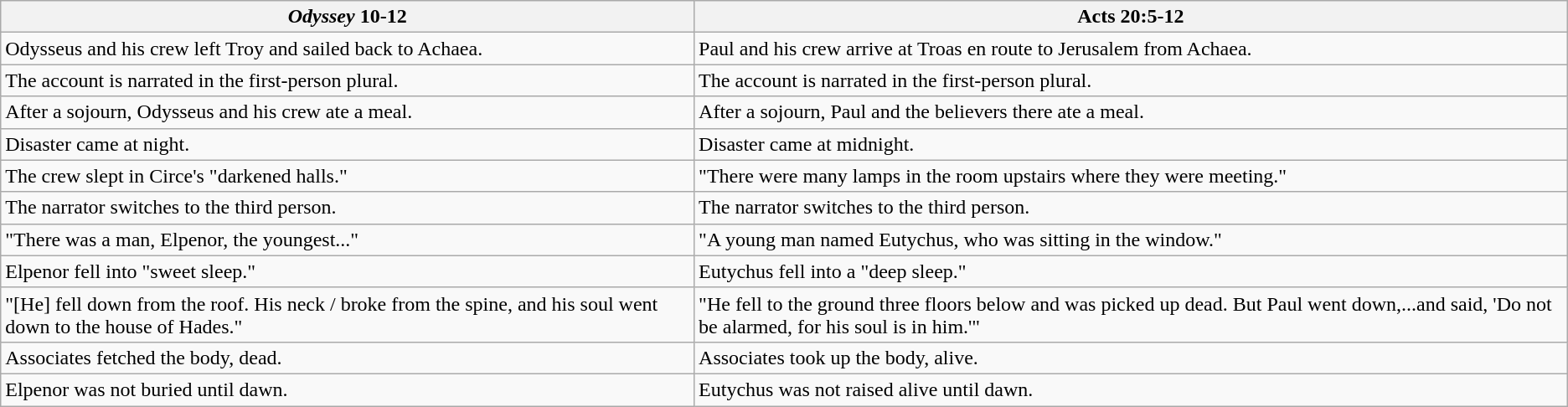<table class="wikitable">
<tr>
<th><em>Odyssey</em> 10-12</th>
<th>Acts 20:5-12</th>
</tr>
<tr>
<td>Odysseus and his crew left Troy and sailed back to Achaea.</td>
<td>Paul and his crew arrive at Troas en route to Jerusalem from Achaea.</td>
</tr>
<tr>
<td>The account is narrated in the first-person plural.</td>
<td>The account is narrated in the first-person plural.</td>
</tr>
<tr>
<td>After a sojourn, Odysseus and his crew ate a meal.</td>
<td>After a sojourn, Paul and the believers there ate a meal.</td>
</tr>
<tr>
<td>Disaster came at night.</td>
<td>Disaster came at midnight.</td>
</tr>
<tr>
<td>The crew slept in Circe's "darkened halls."</td>
<td>"There were many lamps in the room upstairs where they were meeting."</td>
</tr>
<tr>
<td>The narrator switches to the third person.</td>
<td>The narrator switches to the third person.</td>
</tr>
<tr>
<td>"There was a man, Elpenor, the youngest..."</td>
<td>"A young man named Eutychus, who was sitting in the window."</td>
</tr>
<tr>
<td>Elpenor fell into "sweet sleep."</td>
<td>Eutychus fell into a "deep sleep."</td>
</tr>
<tr>
<td>"[He] fell down from the roof. His neck / broke from the spine, and his soul went down to the house of Hades."</td>
<td>"He fell to the ground three floors below and was picked up dead. But Paul went down,...and said, 'Do not be alarmed, for his soul is in him.'"</td>
</tr>
<tr>
<td>Associates fetched the body, dead.</td>
<td>Associates took up the body, alive.</td>
</tr>
<tr>
<td>Elpenor was not buried until dawn.</td>
<td>Eutychus was not raised alive until dawn.</td>
</tr>
</table>
